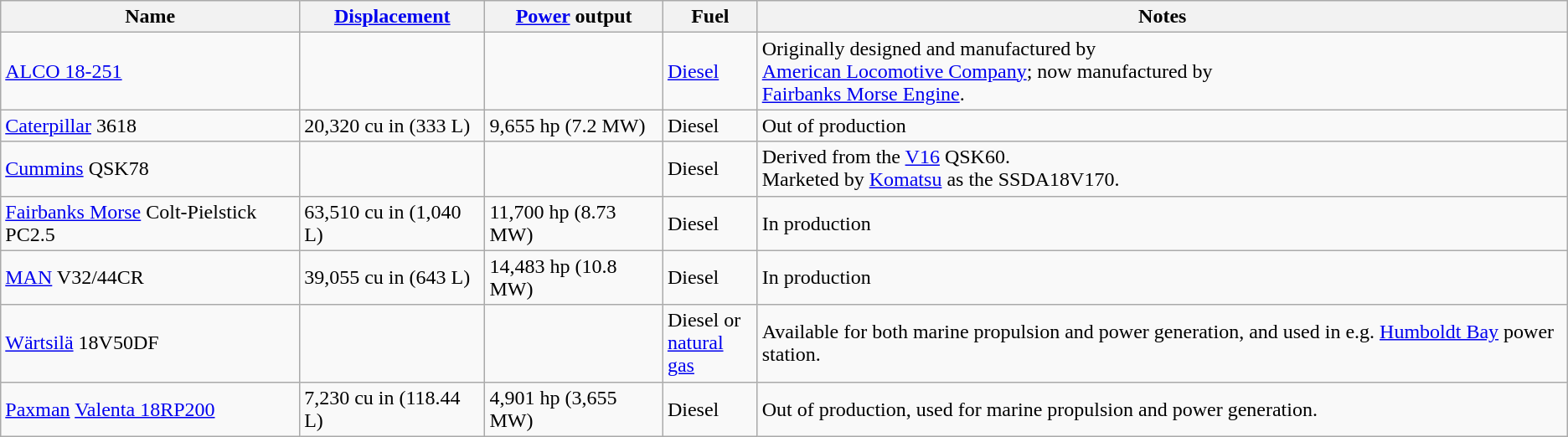<table class="wikitable">
<tr>
<th>Name</th>
<th><a href='#'>Displacement</a></th>
<th><a href='#'>Power</a> output</th>
<th>Fuel</th>
<th>Notes</th>
</tr>
<tr>
<td><a href='#'>ALCO 18-251</a></td>
<td></td>
<td></td>
<td><a href='#'>Diesel</a></td>
<td>Originally designed and manufactured by<br> <a href='#'>American Locomotive Company</a>; now manufactured by<br> <a href='#'>Fairbanks Morse Engine</a>.</td>
</tr>
<tr>
<td><a href='#'>Caterpillar</a> 3618</td>
<td>20,320 cu in     (333 L)</td>
<td>9,655 hp (7.2 MW)</td>
<td>Diesel</td>
<td>Out of production</td>
</tr>
<tr>
<td><a href='#'>Cummins</a> QSK78</td>
<td></td>
<td></td>
<td>Diesel</td>
<td>Derived from the <a href='#'>V16</a> QSK60. <br> Marketed by <a href='#'>Komatsu</a> as the SSDA18V170.</td>
</tr>
<tr>
<td><a href='#'>Fairbanks Morse</a> Colt-Pielstick PC2.5</td>
<td>63,510 cu in (1,040 L)</td>
<td>11,700 hp (8.73 MW)</td>
<td>Diesel</td>
<td>In production</td>
</tr>
<tr>
<td><a href='#'>MAN</a> V32/44CR</td>
<td>39,055 cu in (643 L)</td>
<td>14,483 hp (10.8 MW)</td>
<td>Diesel</td>
<td>In production</td>
</tr>
<tr>
<td><a href='#'>Wärtsilä</a> 18V50DF</td>
<td></td>
<td></td>
<td>Diesel or<br><a href='#'>natural gas</a></td>
<td>Available for both marine propulsion and power generation, and used in e.g. <a href='#'>Humboldt Bay</a> power station.</td>
</tr>
<tr>
<td><a href='#'>Paxman</a> <a href='#'>Valenta 18RP200</a></td>
<td>7,230 cu in (118.44 L)</td>
<td>4,901 hp (3,655 MW)</td>
<td>Diesel</td>
<td>Out of production, used for marine propulsion and power generation.</td>
</tr>
</table>
